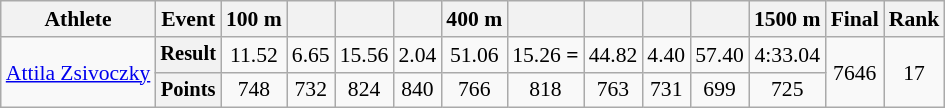<table class="wikitable" style="font-size:90%;">
<tr>
<th>Athlete</th>
<th>Event</th>
<th>100 m</th>
<th></th>
<th></th>
<th></th>
<th>400 m</th>
<th></th>
<th></th>
<th></th>
<th></th>
<th>1500 m</th>
<th>Final</th>
<th>Rank</th>
</tr>
<tr align=center>
<td style="text-align:left;" rowspan="2"><a href='#'>Attila Zsivoczky</a></td>
<th style="font-size:95%">Result</th>
<td>11.52</td>
<td>6.65</td>
<td>15.56 <strong></strong></td>
<td>2.04</td>
<td>51.06</td>
<td>15.26 <strong>=</strong></td>
<td>44.82 <strong></strong></td>
<td>4.40</td>
<td>57.40</td>
<td>4:33.04 <strong></strong></td>
<td rowspan="2">7646</td>
<td rowspan="2">17</td>
</tr>
<tr align=center>
<th style="font-size:95%">Points</th>
<td>748</td>
<td>732</td>
<td>824</td>
<td>840</td>
<td>766</td>
<td>818</td>
<td>763</td>
<td>731</td>
<td>699</td>
<td>725</td>
</tr>
</table>
